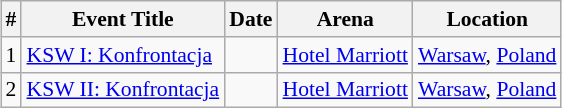<table class="sortable wikitable succession-box" style="margin:1.0em auto; font-size:90%;">
<tr>
<th scope="col">#</th>
<th scope="col">Event Title</th>
<th scope="col">Date</th>
<th scope="col">Arena</th>
<th scope="col">Location</th>
</tr>
<tr>
<td align=center>1</td>
<td><a href='#'>KSW I: Konfrontacja</a></td>
<td></td>
<td><a href='#'>Hotel Marriott</a></td>
<td> <a href='#'>Warsaw</a>, <a href='#'>Poland</a></td>
</tr>
<tr>
<td align=center>2</td>
<td><a href='#'>KSW II: Konfrontacja</a></td>
<td></td>
<td><a href='#'>Hotel Marriott</a></td>
<td> <a href='#'>Warsaw</a>, <a href='#'>Poland</a></td>
</tr>
</table>
